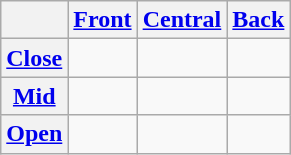<table class="wikitable" style="text-align:center">
<tr>
<th></th>
<th><a href='#'>Front</a></th>
<th><a href='#'>Central</a></th>
<th><a href='#'>Back</a></th>
</tr>
<tr>
<th><a href='#'>Close</a></th>
<td> </td>
<td></td>
<td> </td>
</tr>
<tr>
<th><a href='#'>Mid</a></th>
<td> </td>
<td></td>
<td> </td>
</tr>
<tr>
<th><a href='#'>Open</a></th>
<td></td>
<td> </td>
<td></td>
</tr>
</table>
